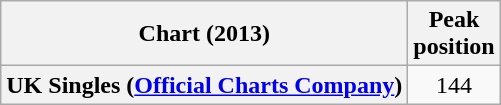<table class="wikitable plainrowheaders" style="text-align:center;">
<tr>
<th scope="col">Chart (2013)</th>
<th scope="col">Peak<br>position</th>
</tr>
<tr>
<th scope="row">UK Singles (<a href='#'>Official Charts Company</a>)</th>
<td>144</td>
</tr>
</table>
